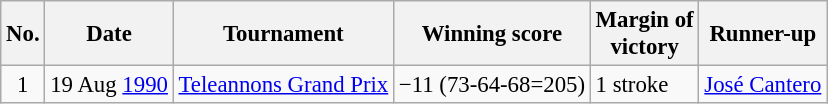<table class="wikitable" style="font-size:95%;">
<tr>
<th>No.</th>
<th>Date</th>
<th>Tournament</th>
<th>Winning score</th>
<th>Margin of<br>victory</th>
<th>Runner-up</th>
</tr>
<tr>
<td align=center>1</td>
<td align=right>19 Aug <a href='#'>1990</a></td>
<td><a href='#'>Teleannons Grand Prix</a></td>
<td>−11 (73-64-68=205)</td>
<td>1 stroke</td>
<td> <a href='#'>José Cantero</a></td>
</tr>
</table>
